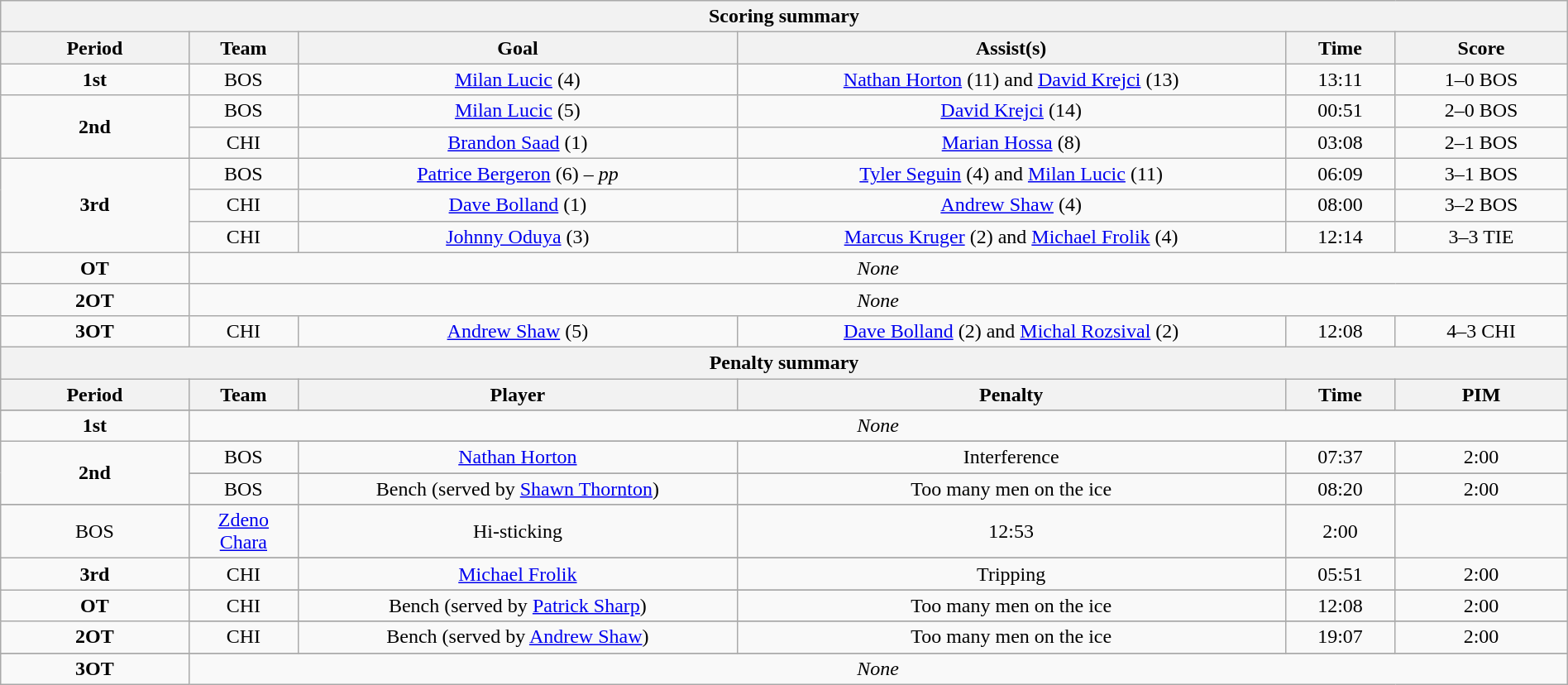<table style="width:100%;" class="wikitable">
<tr>
<th colspan=6>Scoring summary</th>
</tr>
<tr>
<th style="width:12%;">Period</th>
<th style="width:7%;">Team</th>
<th style="width:28%;">Goal</th>
<th style="width:35%;">Assist(s)</th>
<th style="width:7%;">Time</th>
<th style="width:11%;">Score</th>
</tr>
<tr style="text-align:center;">
<td style="text-align:center;"><strong>1st</strong></td>
<td align=center>BOS</td>
<td><a href='#'>Milan Lucic</a> (4)</td>
<td><a href='#'>Nathan Horton</a> (11) and <a href='#'>David Krejci</a> (13)</td>
<td align=center>13:11</td>
<td align=center>1–0 BOS</td>
</tr>
<tr style="text-align:center;">
<td style="text-align:center;" rowspan="2"><strong>2nd</strong></td>
<td align=center>BOS</td>
<td><a href='#'>Milan Lucic</a> (5)</td>
<td><a href='#'>David Krejci</a> (14)</td>
<td align=center>00:51</td>
<td align=center>2–0 BOS</td>
</tr>
<tr style="text-align:center;">
<td align=center>CHI</td>
<td><a href='#'>Brandon Saad</a> (1)</td>
<td><a href='#'>Marian Hossa</a> (8)</td>
<td align=center>03:08</td>
<td align=center>2–1 BOS</td>
</tr>
<tr style="text-align:center;">
<td style="text-align:center;" rowspan="3"><strong>3rd</strong></td>
<td align=center>BOS</td>
<td><a href='#'>Patrice Bergeron</a> (6) – <em>pp</em></td>
<td><a href='#'>Tyler Seguin</a> (4) and <a href='#'>Milan Lucic</a> (11)</td>
<td align=center>06:09</td>
<td align=center>3–1 BOS</td>
</tr>
<tr style="text-align:center;">
<td align=center>CHI</td>
<td><a href='#'>Dave Bolland</a> (1)</td>
<td><a href='#'>Andrew Shaw</a> (4)</td>
<td align=center>08:00</td>
<td align=center>3–2 BOS</td>
</tr>
<tr style="text-align:center;">
<td align=center>CHI</td>
<td><a href='#'>Johnny Oduya</a> (3)</td>
<td><a href='#'>Marcus Kruger</a> (2) and <a href='#'>Michael Frolik</a> (4)</td>
<td align=center>12:14</td>
<td align=center>3–3 TIE</td>
</tr>
<tr style="text-align:center;">
<td><strong>OT</strong></td>
<td colspan="5"><em>None</em></td>
</tr>
<tr style="text-align:center;">
<td><strong>2OT</strong></td>
<td colspan="5"><em>None</em></td>
</tr>
<tr style="text-align:center;">
<td style="text-align:center;"><strong>3OT</strong></td>
<td align=center>CHI</td>
<td><a href='#'>Andrew Shaw</a> (5)</td>
<td><a href='#'>Dave Bolland</a> (2) and <a href='#'>Michal Rozsival</a> (2)</td>
<td align=center>12:08</td>
<td align=center>4–3 CHI</td>
</tr>
<tr>
<th colspan=6>Penalty summary</th>
</tr>
<tr>
<th style="width:12%;">Period</th>
<th style="width:7%;">Team</th>
<th style="width:28%;">Player</th>
<th style="width:35%;">Penalty</th>
<th style="width:7%;">Time</th>
<th style="width:11%;">PIM</th>
</tr>
<tr>
</tr>
<tr style="text-align:center;">
<td><strong>1st</strong></td>
<td colspan="5"><em>None</em></td>
</tr>
<tr>
<td style="text-align:center;" rowspan="4"><strong>2nd</strong></td>
</tr>
<tr style="text-align:center;">
<td align=center>BOS</td>
<td><a href='#'>Nathan Horton</a></td>
<td>Interference</td>
<td align=center>07:37</td>
<td align=center>2:00</td>
</tr>
<tr>
</tr>
<tr style="text-align:center;">
<td align=center>BOS</td>
<td>Bench (served by <a href='#'>Shawn Thornton</a>)</td>
<td>Too many men on the ice</td>
<td align=center>08:20</td>
<td align=center>2:00</td>
</tr>
<tr>
</tr>
<tr style="text-align:center;">
<td align=center>BOS</td>
<td><a href='#'>Zdeno Chara</a></td>
<td>Hi-sticking</td>
<td align=center>12:53</td>
<td align=center>2:00</td>
</tr>
<tr>
<td style="text-align:center;" rowspan="2"><strong>3rd</strong></td>
</tr>
<tr style="text-align:center;">
<td align=center>CHI</td>
<td><a href='#'>Michael Frolik</a></td>
<td>Tripping</td>
<td align=center>05:51</td>
<td align=center>2:00</td>
</tr>
<tr>
<td style="text-align:center;" rowspan="2"><strong>OT</strong></td>
</tr>
<tr style="text-align:center;">
<td align=center>CHI</td>
<td>Bench (served by <a href='#'>Patrick Sharp</a>)</td>
<td>Too many men on the ice</td>
<td align=center>12:08</td>
<td align=center>2:00</td>
</tr>
<tr>
<td style="text-align:center;" rowspan="2"><strong>2OT</strong></td>
</tr>
<tr style="text-align:center;">
<td align=center>CHI</td>
<td>Bench (served by <a href='#'>Andrew Shaw</a>)</td>
<td>Too many men on the ice</td>
<td align=center>19:07</td>
<td align=center>2:00</td>
</tr>
<tr>
</tr>
<tr style="text-align:center;">
<td><strong>3OT</strong></td>
<td colspan="5"><em>None</em></td>
</tr>
</table>
